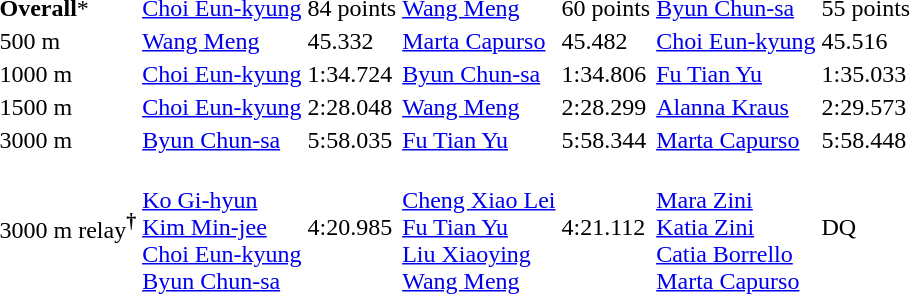<table>
<tr>
<td><strong>Overall</strong>*</td>
<td><a href='#'>Choi Eun-kyung</a> <br> </td>
<td>84 points</td>
<td><a href='#'>Wang Meng</a> <br> </td>
<td>60 points</td>
<td><a href='#'>Byun Chun-sa</a> <br> </td>
<td>55 points</td>
</tr>
<tr>
<td>500 m</td>
<td><a href='#'>Wang Meng</a> <br> </td>
<td>45.332</td>
<td><a href='#'>Marta Capurso</a> <br> </td>
<td>45.482</td>
<td><a href='#'>Choi Eun-kyung</a> <br> </td>
<td>45.516</td>
</tr>
<tr>
<td>1000 m</td>
<td><a href='#'>Choi Eun-kyung</a> <br> </td>
<td>1:34.724</td>
<td><a href='#'>Byun Chun-sa</a> <br> </td>
<td>1:34.806</td>
<td><a href='#'>Fu Tian Yu</a> <br> </td>
<td>1:35.033</td>
</tr>
<tr>
<td>1500 m</td>
<td><a href='#'>Choi Eun-kyung</a> <br> </td>
<td>2:28.048</td>
<td><a href='#'>Wang Meng</a> <br> </td>
<td>2:28.299</td>
<td><a href='#'>Alanna Kraus</a> <br> </td>
<td>2:29.573</td>
</tr>
<tr>
<td>3000 m</td>
<td><a href='#'>Byun Chun-sa</a> <br> </td>
<td>5:58.035</td>
<td><a href='#'>Fu Tian Yu</a> <br> </td>
<td>5:58.344</td>
<td><a href='#'>Marta Capurso</a> <br> </td>
<td>5:58.448</td>
</tr>
<tr>
<td>3000 m relay<span><strong><sup>†</sup></strong></span></td>
<td> <br> <a href='#'>Ko Gi-hyun</a> <br> <a href='#'>Kim Min-jee</a> <br> <a href='#'>Choi Eun-kyung</a> <br> <a href='#'>Byun Chun-sa</a></td>
<td>4:20.985</td>
<td> <br> <a href='#'>Cheng Xiao Lei</a> <br> <a href='#'>Fu Tian Yu</a> <br> <a href='#'>Liu Xiaoying</a> <br> <a href='#'>Wang Meng</a> <br></td>
<td>4:21.112</td>
<td> <br> <a href='#'>Mara Zini</a> <br> <a href='#'>Katia Zini</a> <br> <a href='#'>Catia Borrello</a> <br> <a href='#'>Marta Capurso</a> <br></td>
<td>DQ</td>
</tr>
</table>
